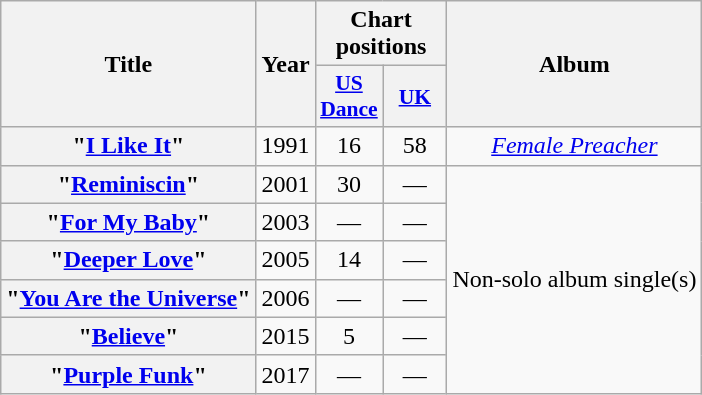<table class="wikitable plainrowheaders" style="text-align:center">
<tr>
<th scope="col" rowspan="2">Title</th>
<th scope="col" rowspan="2">Year</th>
<th colspan="2">Chart positions</th>
<th scope="col" rowspan="2">Album</th>
</tr>
<tr>
<th scope="col" style="width:2.5em;font-size:90%;"><a href='#'>US<br>Dance</a><br></th>
<th scope="col" style="width:2.5em;font-size:90%;"><a href='#'>UK</a><br></th>
</tr>
<tr>
<th scope="row">"<a href='#'>I Like It</a>"<br></th>
<td>1991</td>
<td>16</td>
<td>58</td>
<td><em><a href='#'>Female Preacher</a></em></td>
</tr>
<tr>
<th scope="row">"<a href='#'>Reminiscin</a>"<br></th>
<td>2001</td>
<td>30</td>
<td>—</td>
<td rowspan="6">Non-solo album single(s)</td>
</tr>
<tr>
<th scope="row">"<a href='#'>For My Baby</a>"<br></th>
<td>2003</td>
<td>—</td>
<td>—</td>
</tr>
<tr>
<th scope="row">"<a href='#'>Deeper Love</a>"<br></th>
<td>2005</td>
<td>14</td>
<td>—</td>
</tr>
<tr>
<th scope="row">"<a href='#'>You Are the Universe</a>"<br></th>
<td>2006</td>
<td>—</td>
<td>—</td>
</tr>
<tr>
<th scope="row">"<a href='#'>Believe</a>"<br></th>
<td>2015</td>
<td>5</td>
<td>—</td>
</tr>
<tr>
<th scope="row">"<a href='#'>Purple Funk</a>"<br></th>
<td>2017</td>
<td>—</td>
<td>—</td>
</tr>
</table>
